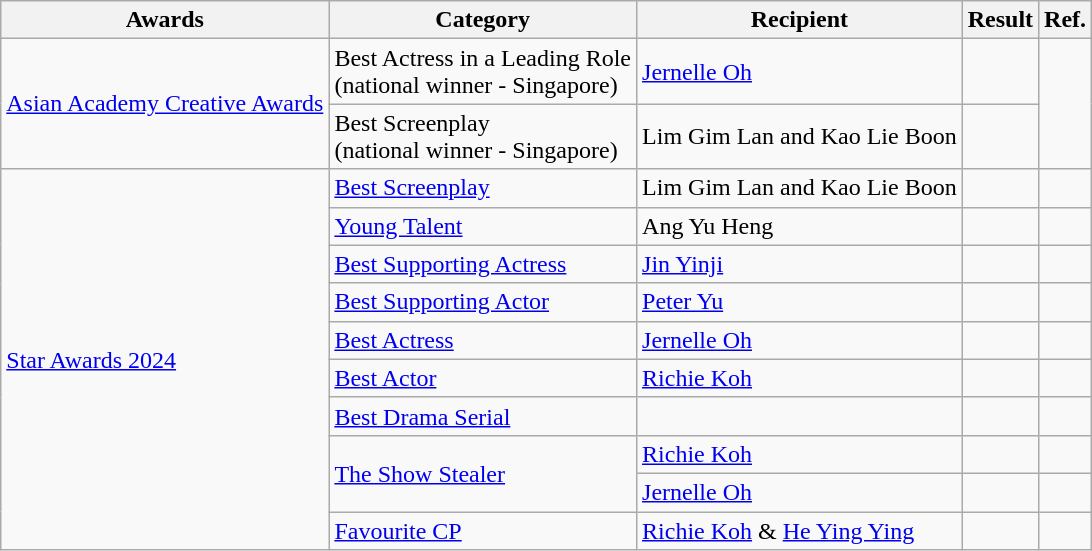<table class="wikitable">
<tr>
<th>Awards</th>
<th>Category</th>
<th>Recipient</th>
<th>Result</th>
<th>Ref.</th>
</tr>
<tr>
<td rowspan=2><a href='#'>Asian Academy Creative Awards</a></td>
<td>Best Actress in a Leading Role<br>(national winner - Singapore)</td>
<td><a href='#'>Jernelle Oh</a></td>
<td></td>
<td rowspan=2></td>
</tr>
<tr>
<td>Best Screenplay<br>(national winner - Singapore)</td>
<td>Lim Gim Lan and Kao Lie Boon</td>
<td></td>
</tr>
<tr>
<td rowspan="10"><a href='#'>Star Awards 2024</a></td>
<td><a href='#'>Best Screenplay</a></td>
<td>Lim Gim Lan and Kao Lie Boon</td>
<td></td>
<td></td>
</tr>
<tr>
<td><a href='#'> Young Talent</a></td>
<td>Ang Yu Heng</td>
<td></td>
<td></td>
</tr>
<tr>
<td><a href='#'>Best Supporting Actress</a></td>
<td><a href='#'>Jin Yinji</a></td>
<td></td>
<td></td>
</tr>
<tr>
<td><a href='#'>Best Supporting Actor</a></td>
<td><a href='#'>Peter Yu</a></td>
<td></td>
<td></td>
</tr>
<tr>
<td><a href='#'>Best Actress</a></td>
<td><a href='#'>Jernelle Oh</a></td>
<td></td>
<td></td>
</tr>
<tr>
<td><a href='#'>Best Actor</a></td>
<td><a href='#'>Richie Koh</a></td>
<td></td>
<td></td>
</tr>
<tr>
<td><a href='#'>Best Drama Serial</a></td>
<td></td>
<td></td>
<td></td>
</tr>
<tr>
<td rowspan="2"><a href='#'>The Show Stealer</a></td>
<td><a href='#'>Richie Koh</a></td>
<td></td>
<td></td>
</tr>
<tr>
<td><a href='#'>Jernelle Oh</a></td>
<td></td>
<td></td>
</tr>
<tr>
<td><a href='#'>Favourite CP</a></td>
<td><a href='#'>Richie Koh</a> & <a href='#'>He Ying Ying</a></td>
<td></td>
<td></td>
</tr>
</table>
